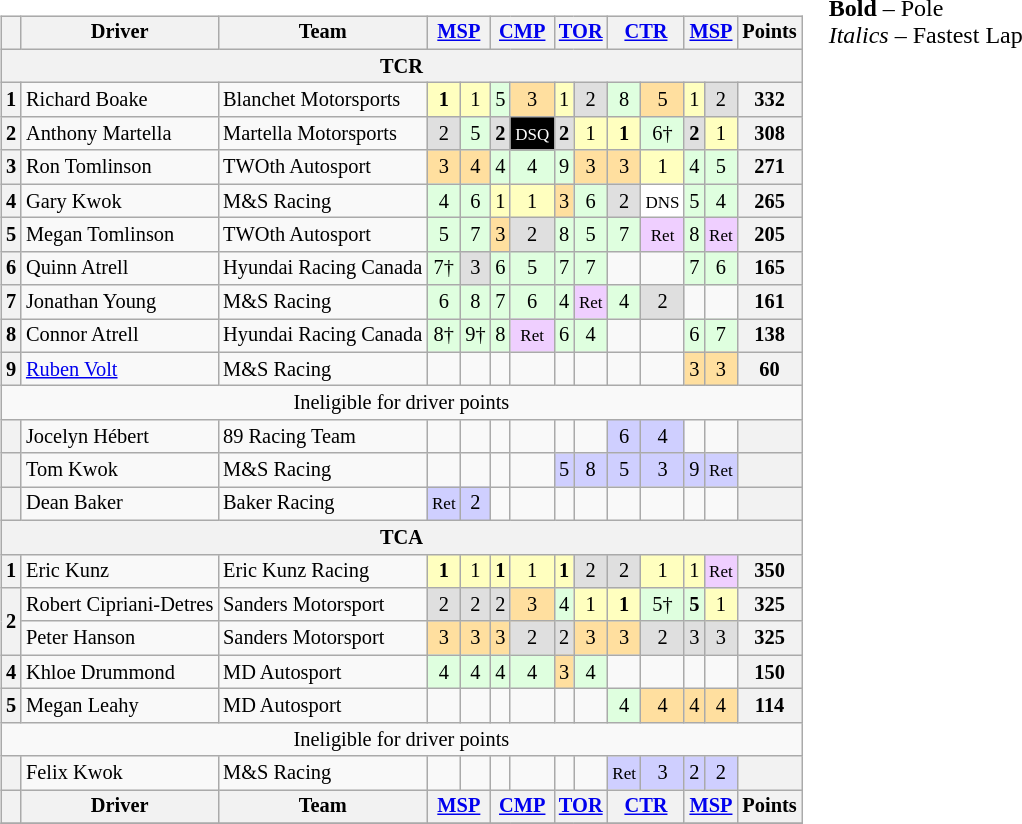<table>
<tr valign="top">
<td><br><table class="wikitable" style="font-size:85%; text-align:center;">
<tr>
<th></th>
<th>Driver</th>
<th>Team</th>
<th colspan=2><a href='#'>MSP</a><br></th>
<th colspan=2><a href='#'>CMP</a><br></th>
<th colspan=2><a href='#'>TOR</a><br></th>
<th colspan=2><a href='#'>CTR</a><br></th>
<th colspan=2><a href='#'>MSP</a><br></th>
<th>Points</th>
</tr>
<tr>
<th colspan=14>TCR</th>
</tr>
<tr>
<th>1</th>
<td align=left> Richard Boake</td>
<td align=left> Blanchet Motorsports</td>
<td style="background:#ffffbf;"><strong>1</strong></td>
<td style="background:#ffffbf;">1</td>
<td style="background:#dfffdf;">5</td>
<td style="background:#ffdf9f;">3</td>
<td style="background:#ffffbf;">1</td>
<td style="background:#dfdfdf;">2</td>
<td style="background:#dfffdf;">8</td>
<td style="background:#ffdf9f;">5</td>
<td style="background:#ffffbf;">1</td>
<td style="background:#dfdfdf;">2</td>
<th>332</th>
</tr>
<tr>
<th>2</th>
<td align=left> Anthony Martella</td>
<td align=left> Martella Motorsports</td>
<td style="background:#dfdfdf;">2</td>
<td style="background:#dfffdf;">5</td>
<td style="background:#dfdfdf;"><strong>2</strong></td>
<td style="background:#000000; color:white"><small>DSQ</small></td>
<td style="background:#dfdfdf;"><strong>2</strong></td>
<td style="background:#ffffbf;">1</td>
<td style="background:#ffffbf;"><strong>1</strong></td>
<td style="background:#dfffdf;">6†</td>
<td style="background:#dfdfdf;"><strong>2</strong></td>
<td style="background:#ffffbf;">1</td>
<th>308</th>
</tr>
<tr>
<th>3</th>
<td align="left"> Ron Tomlinson</td>
<td align="left"> TWOth Autosport</td>
<td style="background:#ffdf9f;">3</td>
<td style="background:#ffdf9f;">4</td>
<td style="background:#dfffdf;">4</td>
<td style="background:#dfffdf;">4</td>
<td style="background:#dfffdf;">9</td>
<td style="background:#ffdf9f;">3</td>
<td style="background:#ffdf9f;">3</td>
<td style="background:#ffffbf;">1</td>
<td style="background:#dfffdf;">4</td>
<td style="background:#dfffdf;">5</td>
<th>271</th>
</tr>
<tr>
<th>4</th>
<td align="left"> Gary Kwok</td>
<td align="left"> M&S Racing</td>
<td style="background:#dfffdf;">4</td>
<td style="background:#dfffdf;">6</td>
<td style="background:#ffffbf;">1</td>
<td style="background:#ffffbf;">1</td>
<td style="background:#ffdf9f;">3</td>
<td style="background:#dfffdf;">6</td>
<td style="background:#dfdfdf;">2</td>
<td style="background:#ffffff;"><small>DNS</small></td>
<td style="background:#dfffdf;">5</td>
<td style="background:#dfffdf;">4</td>
<th>265</th>
</tr>
<tr>
<th>5</th>
<td align="left"> Megan Tomlinson</td>
<td align="left"> TWOth Autosport</td>
<td style="background:#dfffdf;">5</td>
<td style="background:#dfffdf;">7</td>
<td style="background:#ffdf9f;">3</td>
<td style="background:#dfdfdf;">2</td>
<td style="background:#dfffdf;">8</td>
<td style="background:#dfffdf;">5</td>
<td style="background:#dfffdf;">7</td>
<td style="background:#efcfff;"><small>Ret</small></td>
<td style="background:#dfffdf;">8</td>
<td style="background:#efcfff;"><small>Ret</small></td>
<th>205</th>
</tr>
<tr>
<th>6</th>
<td align=left> Quinn Atrell</td>
<td align=left> Hyundai Racing Canada</td>
<td style="background:#dfffdf;">7†</td>
<td style="background:#dfdfdf;">3</td>
<td style="background:#dfffdf;">6</td>
<td style="background:#dfffdf;">5</td>
<td style="background:#dfffdf;">7</td>
<td style="background:#dfffdf;">7</td>
<td></td>
<td></td>
<td style="background:#dfffdf;">7</td>
<td style="background:#dfffdf;">6</td>
<th>165</th>
</tr>
<tr>
<th>7</th>
<td align="left"> Jonathan Young</td>
<td align="left"> M&S Racing</td>
<td style="background:#dfffdf;">6</td>
<td style="background:#dfffdf;">8</td>
<td style="background:#dfffdf;">7</td>
<td style="background:#dfffdf;">6</td>
<td style="background:#dfffdf;">4</td>
<td style="background:#efcfff;"><small>Ret</small></td>
<td style="background:#dfffdf;">4</td>
<td style="background:#dfdfdf;">2</td>
<td></td>
<td></td>
<th>161</th>
</tr>
<tr>
<th>8</th>
<td align=left> Connor Atrell</td>
<td align=left> Hyundai Racing Canada</td>
<td style="background:#dfffdf;">8†</td>
<td style="background:#dfffdf;">9†</td>
<td style="background:#dfffdf;">8</td>
<td style="background:#efcfff;"><small>Ret</small></td>
<td style="background:#dfffdf;">6</td>
<td style="background:#dfffdf;">4</td>
<td></td>
<td></td>
<td style="background:#dfffdf;">6</td>
<td style="background:#dfffdf;">7</td>
<th>138</th>
</tr>
<tr>
<th>9</th>
<td align=left> <a href='#'>Ruben Volt</a></td>
<td align="left"> M&S Racing</td>
<td></td>
<td></td>
<td></td>
<td></td>
<td></td>
<td></td>
<td></td>
<td></td>
<td style="background:#ffdf9f;">3</td>
<td style="background:#ffdf9f;">3</td>
<th>60</th>
</tr>
<tr>
<td colspan=16>Ineligible for driver points</td>
</tr>
<tr>
<th></th>
<td align=left> Jocelyn Hébert</td>
<td align="left"> 89 Racing Team</td>
<td></td>
<td></td>
<td></td>
<td></td>
<td></td>
<td></td>
<td style="background:#cfcfff;">6</td>
<td style="background:#cfcfff;">4</td>
<td></td>
<td></td>
<th></th>
</tr>
<tr>
<th></th>
<td align=left> Tom Kwok</td>
<td align="left"> M&S Racing</td>
<td></td>
<td></td>
<td></td>
<td></td>
<td style="background:#cfcfff;">5</td>
<td style="background:#cfcfff;">8</td>
<td style="background:#cfcfff;">5</td>
<td style="background:#cfcfff;">3</td>
<td style="background:#cfcfff;">9</td>
<td style="background:#cfcfff;"><small>Ret</small></td>
<th></th>
</tr>
<tr>
<th></th>
<td align=left> Dean Baker</td>
<td align=left> Baker Racing</td>
<td style="background:#cfcfff;"><small>Ret</small></td>
<td style="background:#cfcfff;">2</td>
<td></td>
<td></td>
<td></td>
<td></td>
<td></td>
<td></td>
<td></td>
<td></td>
<th></th>
</tr>
<tr>
<th colspan=14>TCA</th>
</tr>
<tr>
<th>1</th>
<td align=left> Eric Kunz</td>
<td align=left> Eric Kunz Racing</td>
<td style="background:#ffffbf;"><strong>1</strong></td>
<td style="background:#ffffbf;">1</td>
<td style="background:#ffffbf;"><strong>1</strong></td>
<td style="background:#ffffbf;">1</td>
<td style="background:#ffffbf;"><strong>1</strong></td>
<td style="background:#dfdfdf;">2</td>
<td style="background:#dfdfdf;">2</td>
<td style="background:#ffffbf;">1</td>
<td style="background:#ffffbf;">1</td>
<td style="background:#efcfff;"><small>Ret</small></td>
<th>350</th>
</tr>
<tr>
<th rowspan=2>2</th>
<td align=left> Robert Cipriani-Detres</td>
<td align=left> Sanders Motorsport</td>
<td style="background:#dfdfdf;">2</td>
<td style="background:#dfdfdf;">2</td>
<td style="background:#dfdfdf;">2</td>
<td style="background:#ffdf9f;">3</td>
<td style="background:#dfffdf;">4</td>
<td style="background:#ffffbf;">1</td>
<td style="background:#ffffbf;"><strong>1</strong></td>
<td style="background:#dfffdf;">5†</td>
<td style="background:#dfffdf;"><strong>5</strong></td>
<td style="background:#ffffbf;">1</td>
<th>325</th>
</tr>
<tr>
<td align="left"> Peter Hanson</td>
<td align="left"> Sanders Motorsport</td>
<td style="background:#ffdf9f;">3</td>
<td style="background:#ffdf9f;">3</td>
<td style="background:#ffdf9f;">3</td>
<td style="background:#dfdfdf;">2</td>
<td style="background:#dfdfdf;">2</td>
<td style="background:#ffdf9f;">3</td>
<td style="background:#ffdf9f;">3</td>
<td style="background:#dfdfdf;">2</td>
<td style="background:#dfdfdf;">3</td>
<td style="background:#dfdfdf;">3</td>
<th>325</th>
</tr>
<tr>
<th>4</th>
<td align="left"> Khloe Drummond</td>
<td align="left"> MD Autosport</td>
<td style="background:#dfffdf;">4</td>
<td style="background:#dfffdf;">4</td>
<td style="background:#dfffdf;">4</td>
<td style="background:#dfffdf;">4</td>
<td style="background:#ffdf9f;">3</td>
<td style="background:#dfffdf;">4</td>
<td></td>
<td></td>
<td></td>
<td></td>
<th>150</th>
</tr>
<tr>
<th>5</th>
<td align="left"> Megan Leahy</td>
<td align="left"> MD Autosport</td>
<td></td>
<td></td>
<td></td>
<td></td>
<td></td>
<td></td>
<td style="background:#dfffdf;">4</td>
<td style="background:#ffdf9f;">4</td>
<td style="background:#ffdf9f;">4</td>
<td style="background:#ffdf9f;">4</td>
<th>114</th>
</tr>
<tr>
<td colspan=16>Ineligible for driver points</td>
</tr>
<tr>
<th></th>
<td align=left> Felix Kwok</td>
<td align="left"> M&S Racing</td>
<td></td>
<td></td>
<td></td>
<td></td>
<td></td>
<td></td>
<td style="background:#cfcfff;"><small>Ret</small></td>
<td style="background:#cfcfff;">3</td>
<td style="background:#cfcfff;">2</td>
<td style="background:#cfcfff;">2</td>
<th></th>
</tr>
<tr>
<th></th>
<th>Driver</th>
<th>Team</th>
<th colspan=2><a href='#'>MSP</a><br></th>
<th colspan=2><a href='#'>CMP</a><br></th>
<th colspan=2><a href='#'>TOR</a><br></th>
<th colspan=2><a href='#'>CTR</a><br></th>
<th colspan=2><a href='#'>MSP</a><br></th>
<th>Points</th>
</tr>
<tr>
</tr>
</table>
</td>
<td valign=top><br>
<span><strong>Bold</strong> – Pole<br>
<em>Italics</em> – Fastest Lap</span></td>
</tr>
</table>
